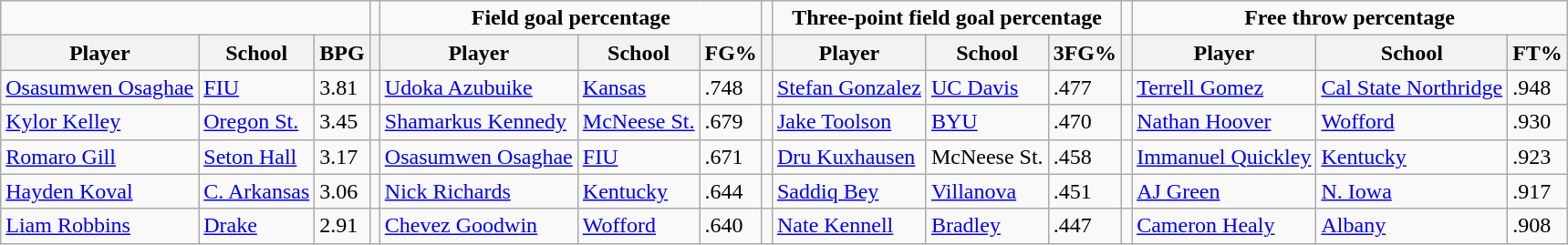<table class="wikitable" style="text-align: left;">
<tr>
<td colspan=3></td>
<td></td>
<td colspan=3 style="text-align:center;"><strong>Field goal percentage</strong></td>
<td></td>
<td colspan=3 style="text-align:center;"><strong>Three-point field goal percentage</strong></td>
<td></td>
<td colspan=3 style="text-align:center;"><strong>Free throw percentage</strong></td>
</tr>
<tr>
<th>Player</th>
<th>School</th>
<th>BPG</th>
<th></th>
<th>Player</th>
<th>School</th>
<th>FG%</th>
<th></th>
<th>Player</th>
<th>School</th>
<th>3FG%</th>
<th></th>
<th>Player</th>
<th>School</th>
<th>FT%</th>
</tr>
<tr>
<td><a href='#'>Osasumwen Osaghae</a></td>
<td><a href='#'>FIU</a></td>
<td>3.81</td>
<td></td>
<td><a href='#'>Udoka Azubuike</a></td>
<td><a href='#'>Kansas</a></td>
<td>.748</td>
<td></td>
<td><a href='#'>Stefan Gonzalez</a></td>
<td><a href='#'>UC Davis</a></td>
<td>.477</td>
<td></td>
<td><a href='#'>Terrell Gomez</a></td>
<td><a href='#'>Cal State Northridge</a></td>
<td>.948</td>
</tr>
<tr>
<td><a href='#'>Kylor Kelley</a></td>
<td><a href='#'>Oregon St.</a></td>
<td>3.45</td>
<td></td>
<td><a href='#'>Shamarkus Kennedy</a></td>
<td><a href='#'>McNeese St.</a></td>
<td>.679</td>
<td></td>
<td><a href='#'>Jake Toolson</a></td>
<td><a href='#'>BYU</a></td>
<td>.470</td>
<td></td>
<td><a href='#'>Nathan Hoover</a></td>
<td><a href='#'>Wofford</a></td>
<td>.930</td>
</tr>
<tr>
<td><a href='#'>Romaro Gill</a></td>
<td><a href='#'>Seton Hall</a></td>
<td>3.17</td>
<td></td>
<td><a href='#'>Osasumwen Osaghae</a></td>
<td><a href='#'>FIU</a></td>
<td>.671</td>
<td></td>
<td><a href='#'>Dru Kuxhausen</a></td>
<td>McNeese St.</td>
<td>.458</td>
<td></td>
<td><a href='#'>Immanuel Quickley</a></td>
<td><a href='#'>Kentucky</a></td>
<td>.923</td>
</tr>
<tr>
<td><a href='#'>Hayden Koval</a></td>
<td><a href='#'>C. Arkansas</a></td>
<td>3.06</td>
<td></td>
<td><a href='#'>Nick Richards</a></td>
<td><a href='#'>Kentucky</a></td>
<td>.644</td>
<td></td>
<td><a href='#'>Saddiq Bey</a></td>
<td><a href='#'>Villanova</a></td>
<td>.451</td>
<td></td>
<td><a href='#'>AJ Green</a></td>
<td><a href='#'>N. Iowa</a></td>
<td>.917</td>
</tr>
<tr>
<td><a href='#'>Liam Robbins</a></td>
<td><a href='#'>Drake</a></td>
<td>2.91</td>
<td></td>
<td><a href='#'>Chevez Goodwin</a></td>
<td><a href='#'>Wofford</a></td>
<td>.640</td>
<td></td>
<td><a href='#'>Nate Kennell</a></td>
<td><a href='#'>Bradley</a></td>
<td>.447</td>
<td></td>
<td><a href='#'>Cameron Healy</a></td>
<td><a href='#'>Albany</a></td>
<td>.908</td>
</tr>
</table>
